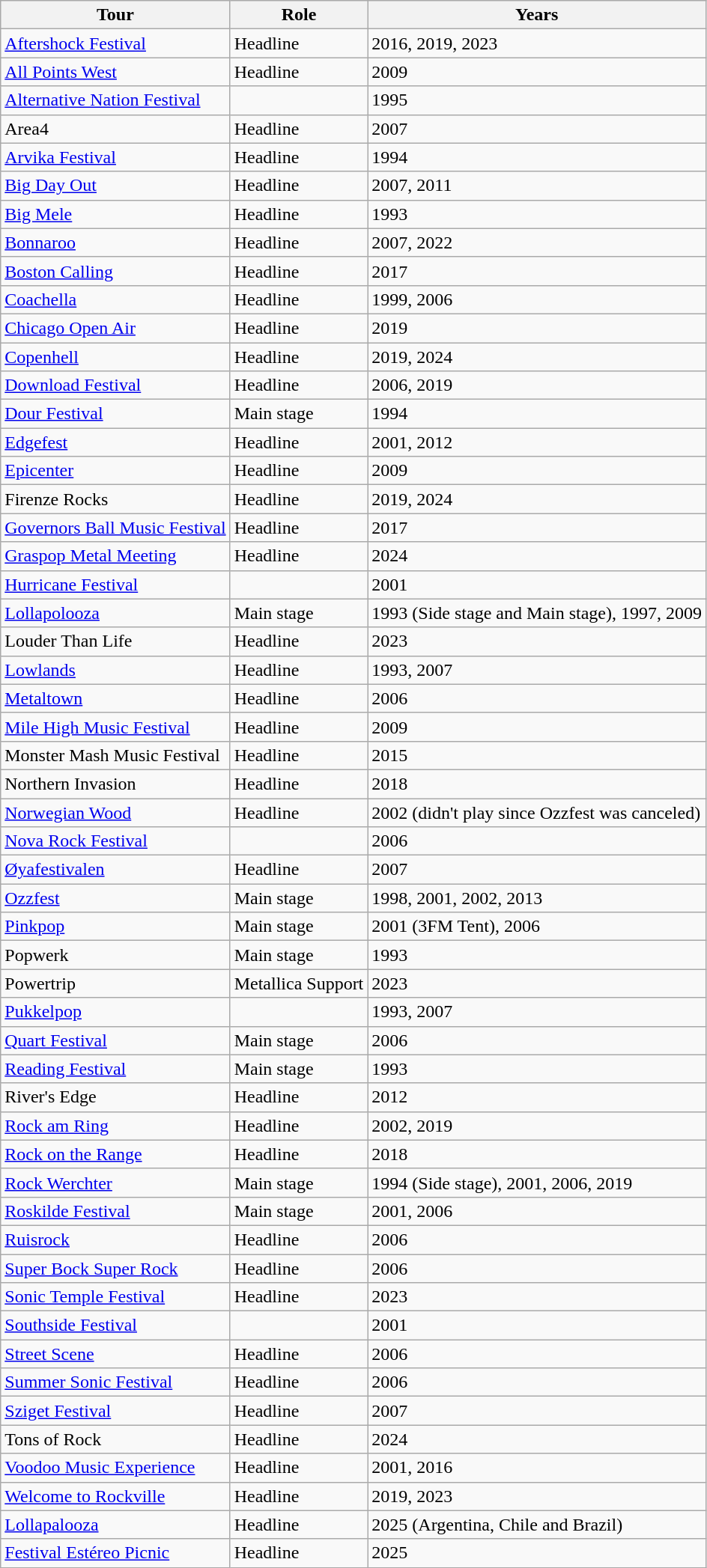<table class="wikitable">
<tr>
<th>Tour</th>
<th>Role</th>
<th>Years</th>
</tr>
<tr>
<td><a href='#'>Aftershock Festival</a></td>
<td>Headline</td>
<td>2016, 2019, 2023</td>
</tr>
<tr>
<td><a href='#'>All Points West</a></td>
<td>Headline</td>
<td>2009</td>
</tr>
<tr>
<td><a href='#'>Alternative Nation Festival</a></td>
<td></td>
<td>1995</td>
</tr>
<tr>
<td>Area4</td>
<td>Headline</td>
<td>2007</td>
</tr>
<tr>
<td><a href='#'>Arvika Festival</a></td>
<td>Headline</td>
<td>1994</td>
</tr>
<tr>
<td><a href='#'>Big Day Out</a></td>
<td>Headline</td>
<td>2007, 2011</td>
</tr>
<tr>
<td><a href='#'>Big Mele</a></td>
<td>Headline</td>
<td>1993</td>
</tr>
<tr>
<td><a href='#'>Bonnaroo</a></td>
<td>Headline</td>
<td>2007, 2022</td>
</tr>
<tr>
<td><a href='#'>Boston Calling</a></td>
<td>Headline</td>
<td>2017</td>
</tr>
<tr>
<td><a href='#'>Coachella</a></td>
<td>Headline</td>
<td>1999, 2006</td>
</tr>
<tr>
<td><a href='#'>Chicago Open Air</a></td>
<td>Headline</td>
<td>2019</td>
</tr>
<tr>
<td><a href='#'>Copenhell</a></td>
<td>Headline</td>
<td>2019, 2024</td>
</tr>
<tr>
<td><a href='#'>Download Festival</a></td>
<td>Headline</td>
<td>2006, 2019</td>
</tr>
<tr>
<td><a href='#'>Dour Festival</a></td>
<td>Main stage</td>
<td>1994</td>
</tr>
<tr>
<td><a href='#'>Edgefest</a></td>
<td>Headline</td>
<td>2001, 2012</td>
</tr>
<tr>
<td><a href='#'>Epicenter</a></td>
<td>Headline</td>
<td>2009</td>
</tr>
<tr>
<td>Firenze Rocks</td>
<td>Headline</td>
<td>2019, 2024</td>
</tr>
<tr>
<td><a href='#'>Governors Ball Music Festival</a></td>
<td>Headline</td>
<td>2017</td>
</tr>
<tr>
<td><a href='#'>Graspop Metal Meeting</a></td>
<td>Headline</td>
<td>2024</td>
</tr>
<tr>
<td><a href='#'>Hurricane Festival</a></td>
<td></td>
<td>2001</td>
</tr>
<tr>
<td><a href='#'>Lollapolooza</a></td>
<td>Main stage</td>
<td>1993 (Side stage and Main stage), 1997, 2009</td>
</tr>
<tr>
<td>Louder Than Life</td>
<td>Headline</td>
<td>2023</td>
</tr>
<tr>
<td><a href='#'>Lowlands</a></td>
<td>Headline</td>
<td>1993, 2007</td>
</tr>
<tr>
<td><a href='#'>Metaltown</a></td>
<td>Headline</td>
<td>2006</td>
</tr>
<tr>
<td><a href='#'>Mile High Music Festival</a></td>
<td>Headline</td>
<td>2009</td>
</tr>
<tr>
<td>Monster Mash Music Festival</td>
<td>Headline</td>
<td>2015</td>
</tr>
<tr>
<td>Northern Invasion</td>
<td>Headline</td>
<td>2018</td>
</tr>
<tr>
<td><a href='#'>Norwegian Wood</a></td>
<td>Headline</td>
<td>2002 (didn't play since Ozzfest was canceled)</td>
</tr>
<tr>
<td><a href='#'>Nova Rock Festival</a></td>
<td></td>
<td>2006</td>
</tr>
<tr>
<td><a href='#'>Øyafestivalen</a></td>
<td>Headline</td>
<td>2007</td>
</tr>
<tr>
<td><a href='#'>Ozzfest</a></td>
<td>Main stage</td>
<td>1998, 2001, 2002, 2013</td>
</tr>
<tr>
<td><a href='#'>Pinkpop</a></td>
<td>Main stage</td>
<td>2001 (3FM Tent), 2006</td>
</tr>
<tr>
<td>Popwerk</td>
<td>Main stage</td>
<td>1993</td>
</tr>
<tr>
<td>Powertrip</td>
<td>Metallica Support</td>
<td>2023</td>
</tr>
<tr>
<td><a href='#'>Pukkelpop</a></td>
<td></td>
<td>1993, 2007</td>
</tr>
<tr>
<td><a href='#'>Quart Festival</a></td>
<td>Main stage</td>
<td>2006</td>
</tr>
<tr>
<td><a href='#'>Reading Festival</a></td>
<td>Main stage</td>
<td>1993</td>
</tr>
<tr>
<td>River's Edge</td>
<td>Headline</td>
<td>2012</td>
</tr>
<tr>
<td><a href='#'>Rock am Ring</a></td>
<td>Headline</td>
<td>2002, 2019</td>
</tr>
<tr>
<td><a href='#'>Rock on the Range</a></td>
<td>Headline</td>
<td>2018</td>
</tr>
<tr>
<td><a href='#'>Rock Werchter</a></td>
<td>Main stage</td>
<td>1994 (Side stage), 2001, 2006, 2019</td>
</tr>
<tr>
<td><a href='#'>Roskilde Festival</a></td>
<td>Main stage</td>
<td>2001, 2006</td>
</tr>
<tr>
<td><a href='#'>Ruisrock</a></td>
<td>Headline</td>
<td>2006</td>
</tr>
<tr>
<td><a href='#'>Super Bock Super Rock</a></td>
<td>Headline</td>
<td>2006</td>
</tr>
<tr>
<td><a href='#'>Sonic Temple Festival</a></td>
<td>Headline</td>
<td>2023</td>
</tr>
<tr>
<td><a href='#'>Southside Festival</a></td>
<td></td>
<td>2001</td>
</tr>
<tr>
<td><a href='#'>Street Scene</a></td>
<td>Headline</td>
<td>2006</td>
</tr>
<tr>
<td><a href='#'>Summer Sonic Festival</a></td>
<td>Headline</td>
<td>2006</td>
</tr>
<tr>
<td><a href='#'>Sziget Festival</a></td>
<td>Headline</td>
<td>2007</td>
</tr>
<tr>
<td>Tons of Rock</td>
<td>Headline</td>
<td>2024</td>
</tr>
<tr>
<td><a href='#'>Voodoo Music Experience</a></td>
<td>Headline</td>
<td>2001, 2016</td>
</tr>
<tr>
<td><a href='#'>Welcome to Rockville</a></td>
<td>Headline</td>
<td>2019, 2023</td>
</tr>
<tr>
<td><a href='#'>Lollapalooza</a></td>
<td>Headline</td>
<td>2025 (Argentina, Chile and Brazil)</td>
</tr>
<tr>
<td><a href='#'>Festival Estéreo Picnic</a></td>
<td>Headline</td>
<td>2025</td>
</tr>
</table>
